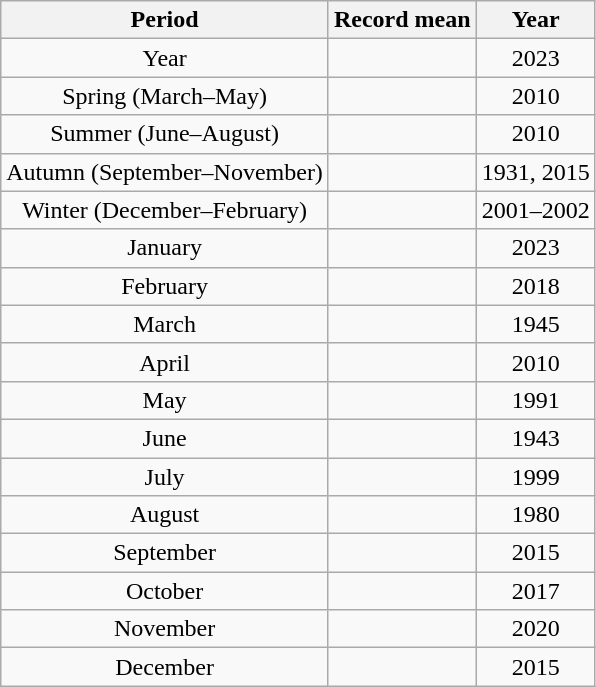<table class="wikitable plainrowheaders" style="text-align:center;">
<tr>
<th>Period</th>
<th>Record mean</th>
<th>Year</th>
</tr>
<tr>
<td>Year</td>
<td></td>
<td>2023</td>
</tr>
<tr>
<td>Spring (March–May)</td>
<td></td>
<td>2010</td>
</tr>
<tr>
<td>Summer (June–August)</td>
<td></td>
<td>2010</td>
</tr>
<tr>
<td>Autumn (September–November)</td>
<td></td>
<td>1931, 2015</td>
</tr>
<tr>
<td>Winter (December–February)</td>
<td></td>
<td>2001–2002</td>
</tr>
<tr>
<td>January</td>
<td></td>
<td>2023</td>
</tr>
<tr>
<td>February</td>
<td></td>
<td>2018</td>
</tr>
<tr>
<td>March</td>
<td></td>
<td>1945</td>
</tr>
<tr>
<td>April</td>
<td></td>
<td>2010</td>
</tr>
<tr>
<td>May</td>
<td></td>
<td>1991</td>
</tr>
<tr>
<td>June</td>
<td></td>
<td>1943</td>
</tr>
<tr>
<td>July</td>
<td></td>
<td>1999</td>
</tr>
<tr>
<td>August</td>
<td></td>
<td>1980</td>
</tr>
<tr>
<td>September</td>
<td></td>
<td>2015</td>
</tr>
<tr>
<td>October</td>
<td></td>
<td>2017</td>
</tr>
<tr>
<td>November</td>
<td></td>
<td>2020</td>
</tr>
<tr>
<td>December</td>
<td></td>
<td>2015</td>
</tr>
</table>
